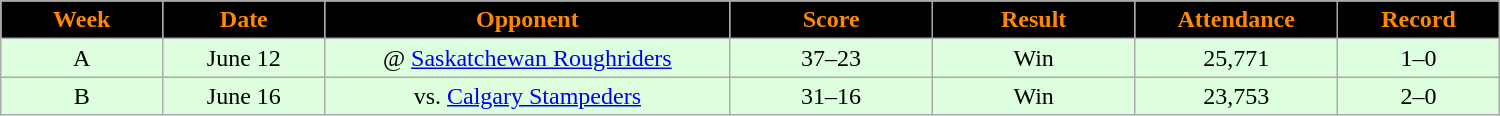<table class="wikitable sortable">
<tr>
<th style="background:black;color:#FF8800;"  width="8%">Week</th>
<th style="background:black;color:#FF8800;"  width="8%">Date</th>
<th style="background:black;color:#FF8800;"  width="20%">Opponent</th>
<th style="background:black;color:#FF8800;"  width="10%">Score</th>
<th style="background:black;color:#FF8800;"  width="10%">Result</th>
<th style="background:black;color:#FF8800;"  width="10%">Attendance</th>
<th style="background:black;color:#FF8800;"  width="8%">Record</th>
</tr>
<tr align="center" bgcolor="#ddffdd">
<td>A</td>
<td>June 12</td>
<td>@ <a href='#'>Saskatchewan Roughriders</a></td>
<td>37–23</td>
<td>Win</td>
<td>25,771</td>
<td>1–0</td>
</tr>
<tr align="center" bgcolor="#ddffdd">
<td>B</td>
<td>June 16</td>
<td>vs. <a href='#'>Calgary Stampeders</a></td>
<td>31–16</td>
<td>Win</td>
<td>23,753</td>
<td>2–0</td>
</tr>
</table>
